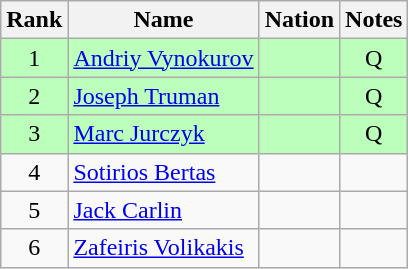<table class="wikitable sortable" style="text-align:center">
<tr>
<th>Rank</th>
<th>Name</th>
<th>Nation</th>
<th>Notes</th>
</tr>
<tr bgcolor=bbffbb>
<td>1</td>
<td align=left><a href='#'>Andriy Vynokurov</a></td>
<td align=left></td>
<td>Q</td>
</tr>
<tr bgcolor=bbffbb>
<td>2</td>
<td align=left><a href='#'>Joseph Truman</a></td>
<td align=left></td>
<td>Q</td>
</tr>
<tr bgcolor=bbffbb>
<td>3</td>
<td align=left><a href='#'>Marc Jurczyk</a></td>
<td align=left></td>
<td>Q</td>
</tr>
<tr>
<td>4</td>
<td align=left><a href='#'>Sotirios Bertas</a></td>
<td align=left></td>
<td></td>
</tr>
<tr>
<td>5</td>
<td align=left><a href='#'>Jack Carlin</a></td>
<td align=left></td>
<td></td>
</tr>
<tr>
<td>6</td>
<td align=left><a href='#'>Zafeiris Volikakis</a></td>
<td align=left></td>
<td></td>
</tr>
</table>
